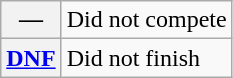<table class="wikitable">
<tr>
<th scope="row">—</th>
<td>Did not compete</td>
</tr>
<tr>
<th scope="row"><a href='#'>DNF</a></th>
<td>Did not finish</td>
</tr>
</table>
